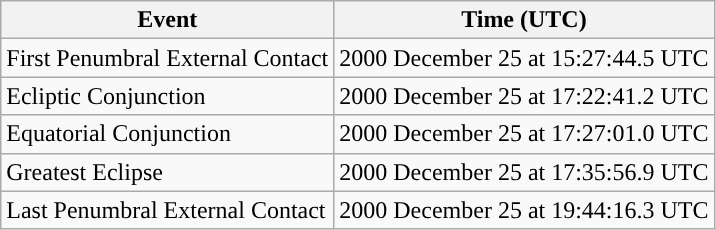<table class="wikitable">
<tr>
<th>Event</th>
<th>Time (UTC)</th>
</tr>
<tr>
<td>First Penumbral External Contact</td>
<td>2000 December 25 at 15:27:44.5 UTC</td>
</tr>
<tr>
<td>Ecliptic Conjunction</td>
<td>2000 December 25 at 17:22:41.2 UTC</td>
</tr>
<tr>
<td>Equatorial Conjunction</td>
<td>2000 December 25 at 17:27:01.0 UTC</td>
</tr>
<tr>
<td>Greatest Eclipse</td>
<td>2000 December 25 at 17:35:56.9 UTC</td>
</tr>
<tr>
<td>Last Penumbral External Contact</td>
<td>2000 December 25 at 19:44:16.3 UTC</td>
</tr>
</table>
